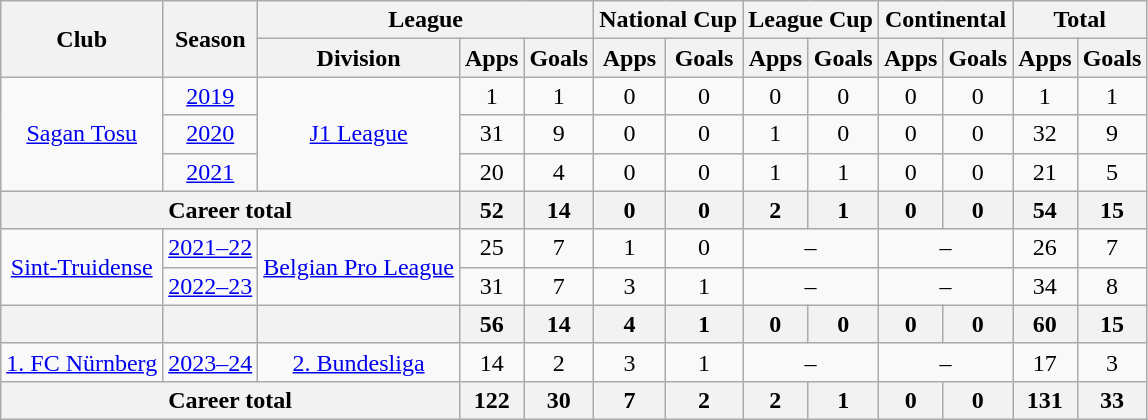<table class="wikitable" style="text-align:center">
<tr>
<th rowspan="2">Club</th>
<th rowspan="2">Season</th>
<th colspan="3">League</th>
<th colspan="2">National Cup</th>
<th colspan="2">League Cup</th>
<th colspan="2">Continental</th>
<th colspan="2">Total</th>
</tr>
<tr>
<th>Division</th>
<th>Apps</th>
<th>Goals</th>
<th>Apps</th>
<th>Goals</th>
<th>Apps</th>
<th>Goals</th>
<th>Apps</th>
<th>Goals</th>
<th>Apps</th>
<th>Goals</th>
</tr>
<tr>
<td rowspan="3"><a href='#'>Sagan Tosu</a></td>
<td><a href='#'>2019</a></td>
<td rowspan="3"><a href='#'>J1 League</a></td>
<td>1</td>
<td>1</td>
<td>0</td>
<td>0</td>
<td>0</td>
<td>0</td>
<td>0</td>
<td>0</td>
<td>1</td>
<td>1</td>
</tr>
<tr>
<td><a href='#'>2020</a></td>
<td>31</td>
<td>9</td>
<td>0</td>
<td>0</td>
<td>1</td>
<td>0</td>
<td>0</td>
<td>0</td>
<td>32</td>
<td>9</td>
</tr>
<tr>
<td><a href='#'>2021</a></td>
<td>20</td>
<td>4</td>
<td>0</td>
<td>0</td>
<td>1</td>
<td>1</td>
<td>0</td>
<td>0</td>
<td>21</td>
<td>5</td>
</tr>
<tr>
<th colspan="3">Career total</th>
<th>52</th>
<th>14</th>
<th>0</th>
<th>0</th>
<th>2</th>
<th>1</th>
<th>0</th>
<th>0</th>
<th>54</th>
<th>15</th>
</tr>
<tr>
<td rowspan="2"><a href='#'>Sint-Truidense</a></td>
<td><a href='#'>2021–22</a></td>
<td rowspan="2"><a href='#'>Belgian Pro League</a></td>
<td>25</td>
<td>7</td>
<td>1</td>
<td>0</td>
<td colspan="2">–</td>
<td colspan="2">–</td>
<td>26</td>
<td>7</td>
</tr>
<tr>
<td><a href='#'>2022–23</a></td>
<td>31</td>
<td>7</td>
<td>3</td>
<td>1</td>
<td colspan="2">–</td>
<td colspan="2">–</td>
<td>34</td>
<td>8</td>
</tr>
<tr>
<th></th>
<th></th>
<th></th>
<th>56</th>
<th>14</th>
<th>4</th>
<th>1</th>
<th>0</th>
<th>0</th>
<th>0</th>
<th>0</th>
<th>60</th>
<th>15</th>
</tr>
<tr>
<td><a href='#'>1. FC Nürnberg</a></td>
<td><a href='#'>2023–24</a></td>
<td><a href='#'>2. Bundesliga</a></td>
<td>14</td>
<td>2</td>
<td>3</td>
<td>1</td>
<td colspan="2">–</td>
<td colspan="2">–</td>
<td>17</td>
<td>3</td>
</tr>
<tr>
<th colspan="3">Career total</th>
<th>122</th>
<th>30</th>
<th>7</th>
<th>2</th>
<th>2</th>
<th>1</th>
<th>0</th>
<th>0</th>
<th>131</th>
<th>33</th>
</tr>
</table>
